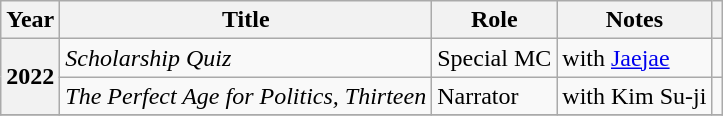<table class="wikitable  plainrowheaders">
<tr>
<th scope="col">Year</th>
<th scope="col">Title</th>
<th scope="col">Role</th>
<th scope="col">Notes</th>
<th scope="col" class="unsortable"></th>
</tr>
<tr>
<th scope="row" rowspan=2>2022</th>
<td><em>Scholarship Quiz</em></td>
<td>Special MC</td>
<td>with <a href='#'>Jaejae</a></td>
<td></td>
</tr>
<tr>
<td><em>The Perfect Age for Politics, Thirteen</em></td>
<td>Narrator</td>
<td>with Kim Su-ji</td>
<td></td>
</tr>
<tr>
</tr>
</table>
